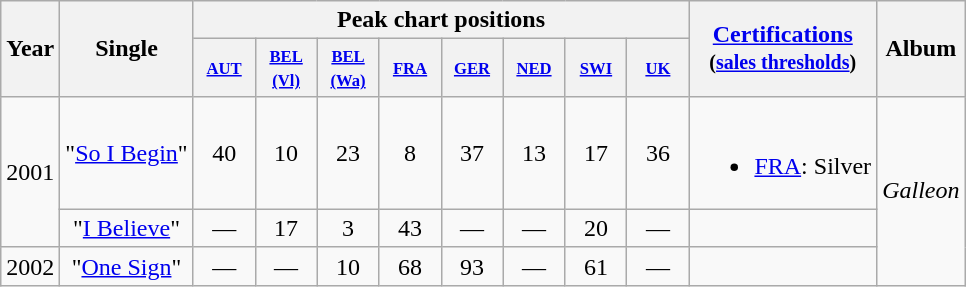<table class="wikitable" style="text-align:center;">
<tr>
<th rowspan="2">Year</th>
<th rowspan="2">Single</th>
<th colspan="8">Peak chart positions</th>
<th rowspan="2"><a href='#'>Certifications</a><br><small>(<a href='#'>sales thresholds</a>)</small></th>
<th rowspan="2">Album</th>
</tr>
<tr style="font-size:smaller;">
<th width="35"><small><a href='#'>AUT</a></small><br></th>
<th width="35"><small><a href='#'>BEL<br>(Vl)</a></small><br></th>
<th width="35"><small><a href='#'>BEL<br>(Wa)</a></small><br></th>
<th width="35"><small><a href='#'>FRA</a></small><br></th>
<th width="35"><small><a href='#'>GER</a></small><br></th>
<th width="35"><small><a href='#'>NED</a></small><br></th>
<th width="35"><small><a href='#'>SWI</a></small><br></th>
<th width="35"><small><a href='#'>UK</a></small><br></th>
</tr>
<tr>
<td style="text-align:left;" rowspan="2">2001</td>
<td style="text-align:center;">"<a href='#'>So I Begin</a>"</td>
<td style="text-align:center;">40</td>
<td style="text-align:center;">10</td>
<td style="text-align:center;">23</td>
<td style="text-align:center;">8</td>
<td style="text-align:center;">37</td>
<td style="text-align:center;">13</td>
<td style="text-align:center;">17</td>
<td style="text-align:center;">36</td>
<td><br><ul><li><a href='#'>FRA</a>: Silver</li></ul></td>
<td rowspan="3"><em>Galleon</em></td>
</tr>
<tr>
<td style="text-align:center;">"<a href='#'>I Believe</a>"</td>
<td style="text-align:center;">—</td>
<td style="text-align:center;">17</td>
<td style="text-align:center;">3</td>
<td style="text-align:center;">43</td>
<td style="text-align:center;">—</td>
<td style="text-align:center;">—</td>
<td style="text-align:center;">20</td>
<td style="text-align:center;">—</td>
<td></td>
</tr>
<tr>
<td align="left">2002</td>
<td style="text-align:center;">"<a href='#'>One Sign</a>"</td>
<td style="text-align:center;">—</td>
<td style="text-align:center;">—</td>
<td style="text-align:center;">10</td>
<td style="text-align:center;">68</td>
<td style="text-align:center;">93</td>
<td style="text-align:center;">—</td>
<td style="text-align:center;">61</td>
<td style="text-align:center;">—</td>
<td></td>
</tr>
</table>
